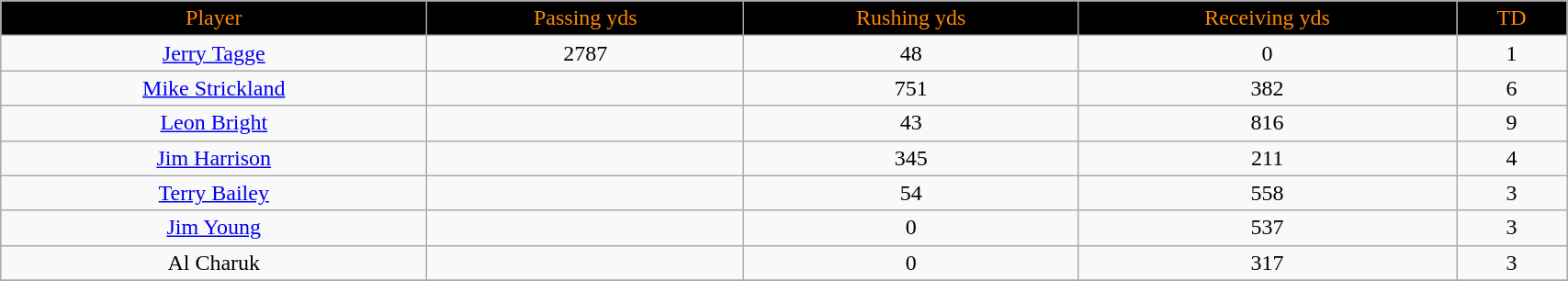<table class="wikitable" width="90%">
<tr align="center"  ! style="background:black;color:#FF8800;">
<td>Player</td>
<td>Passing yds</td>
<td>Rushing yds</td>
<td>Receiving yds</td>
<td>TD</td>
</tr>
<tr align="center" bgcolor="">
<td><a href='#'>Jerry Tagge</a></td>
<td>2787</td>
<td>48</td>
<td>0</td>
<td>1</td>
</tr>
<tr align="center" bgcolor="">
<td><a href='#'>Mike Strickland</a></td>
<td></td>
<td>751</td>
<td>382</td>
<td>6</td>
</tr>
<tr align="center" bgcolor="">
<td><a href='#'>Leon Bright</a></td>
<td></td>
<td>43</td>
<td>816</td>
<td>9</td>
</tr>
<tr align="center" bgcolor="">
<td><a href='#'>Jim Harrison</a></td>
<td></td>
<td>345</td>
<td>211</td>
<td>4</td>
</tr>
<tr align="center" bgcolor="">
<td><a href='#'>Terry Bailey</a></td>
<td></td>
<td>54</td>
<td>558</td>
<td>3</td>
</tr>
<tr align="center" bgcolor="">
<td><a href='#'>Jim Young</a></td>
<td></td>
<td>0</td>
<td>537</td>
<td>3</td>
</tr>
<tr align="center" bgcolor="">
<td>Al Charuk</td>
<td></td>
<td>0</td>
<td>317</td>
<td>3</td>
</tr>
<tr align="center" bgcolor="">
</tr>
</table>
